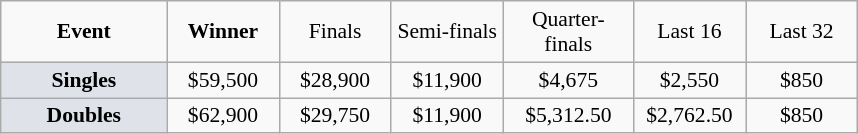<table class="wikitable" style="font-size:90%; text-align:center">
<tr>
<td width="104px"><strong>Event</strong></td>
<td width="68px"><strong>Winner</strong></td>
<td width="68px">Finals</td>
<td width="68px">Semi-finals</td>
<td width="80px">Quarter-finals</td>
<td width="68px">Last 16</td>
<td width="68px">Last 32</td>
</tr>
<tr>
<td bgcolor="#dfe2e9"><strong>Singles</strong></td>
<td>$59,500</td>
<td>$28,900</td>
<td>$11,900</td>
<td>$4,675</td>
<td>$2,550</td>
<td>$850</td>
</tr>
<tr>
<td bgcolor="#dfe2e9"><strong>Doubles</strong></td>
<td>$62,900</td>
<td>$29,750</td>
<td>$11,900</td>
<td>$5,312.50</td>
<td>$2,762.50</td>
<td>$850</td>
</tr>
</table>
